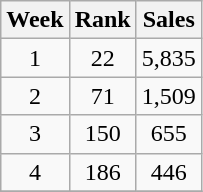<table class="wikitable">
<tr>
<th>Week</th>
<th>Rank</th>
<th>Sales</th>
</tr>
<tr align="center">
<td>1</td>
<td>22</td>
<td>5,835</td>
</tr>
<tr align="center">
<td>2</td>
<td>71</td>
<td>1,509</td>
</tr>
<tr align="center">
<td>3</td>
<td>150</td>
<td>655</td>
</tr>
<tr align="center">
<td>4</td>
<td>186</td>
<td>446</td>
</tr>
<tr align="center">
</tr>
</table>
